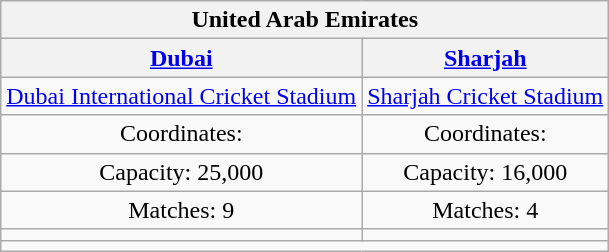<table class="wikitable" style="text-align:center">
<tr>
<th colspan="3">United Arab Emirates</th>
</tr>
<tr>
<th><a href='#'>Dubai</a></th>
<th><a href='#'>Sharjah</a></th>
</tr>
<tr>
<td><a href='#'>Dubai International Cricket Stadium</a></td>
<td><a href='#'>Sharjah Cricket Stadium</a></td>
</tr>
<tr>
<td>Coordinates: </td>
<td>Coordinates: </td>
</tr>
<tr>
<td>Capacity: 25,000</td>
<td>Capacity: 16,000</td>
</tr>
<tr>
<td>Matches: 9</td>
<td>Matches: 4</td>
</tr>
<tr>
<td></td>
<td></td>
</tr>
<tr>
<td colspan="2"></td>
</tr>
</table>
